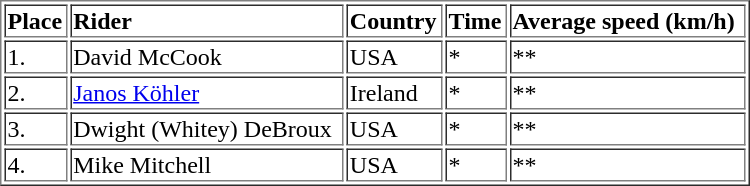<table border="1"  style="text-align:left; width:500px;">
<tr>
<th>Place</th>
<th>Rider</th>
<th>Country</th>
<th>Time</th>
<th>Average speed (km/h)</th>
</tr>
<tr>
<td>1.</td>
<td>David McCook</td>
<td>USA</td>
<td>*</td>
<td>**</td>
</tr>
<tr>
<td>2.</td>
<td><a href='#'>Janos Köhler</a></td>
<td>Ireland</td>
<td>*</td>
<td>**</td>
</tr>
<tr>
<td>3.</td>
<td>Dwight (Whitey) DeBroux</td>
<td>USA</td>
<td>*</td>
<td>**</td>
</tr>
<tr>
<td>4.</td>
<td>Mike Mitchell</td>
<td>USA</td>
<td>*</td>
<td>**</td>
</tr>
</table>
